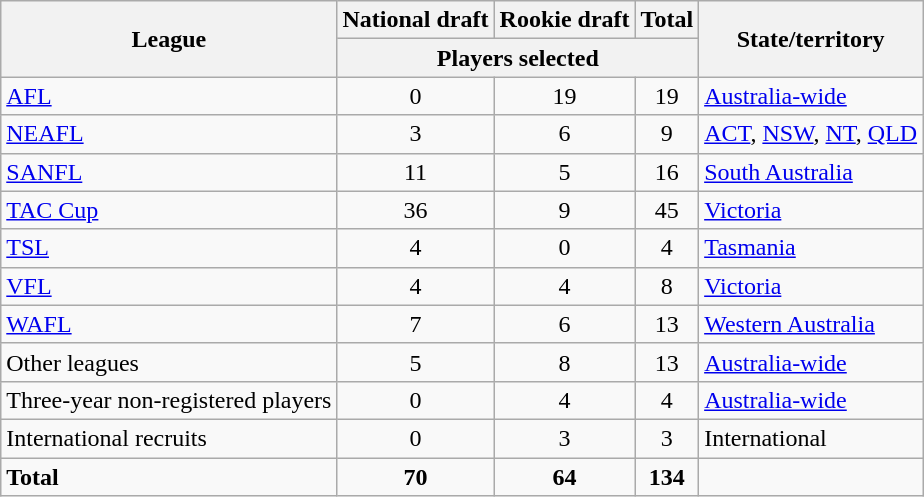<table class="wikitable sortable">
<tr>
<th rowspan=2>League</th>
<th>National draft</th>
<th>Rookie draft</th>
<th>Total</th>
<th rowspan=2>State/territory</th>
</tr>
<tr>
<th colspan=3>Players selected</th>
</tr>
<tr>
<td><a href='#'>AFL</a></td>
<td align=center>0</td>
<td align=center>19</td>
<td align=center>19</td>
<td><a href='#'>Australia-wide</a></td>
</tr>
<tr>
<td><a href='#'>NEAFL</a></td>
<td align=center>3</td>
<td align=center>6</td>
<td align=center>9</td>
<td><a href='#'>ACT</a>, <a href='#'>NSW</a>, <a href='#'>NT</a>, <a href='#'>QLD</a></td>
</tr>
<tr>
<td><a href='#'>SANFL</a></td>
<td align=center>11</td>
<td align=center>5</td>
<td align=center>16</td>
<td><a href='#'>South Australia</a></td>
</tr>
<tr>
<td><a href='#'>TAC Cup</a></td>
<td align=center>36</td>
<td align=center>9</td>
<td align=center>45</td>
<td><a href='#'>Victoria</a></td>
</tr>
<tr>
<td><a href='#'>TSL</a></td>
<td align=center>4</td>
<td align=center>0</td>
<td align=center>4</td>
<td><a href='#'>Tasmania</a></td>
</tr>
<tr>
<td><a href='#'>VFL</a></td>
<td align=center>4</td>
<td align=center>4</td>
<td align=center>8</td>
<td><a href='#'>Victoria</a></td>
</tr>
<tr>
<td><a href='#'>WAFL</a></td>
<td align=center>7</td>
<td align=center>6</td>
<td align=center>13</td>
<td><a href='#'>Western Australia</a></td>
</tr>
<tr>
<td>Other leagues</td>
<td align=center>5</td>
<td align=center>8</td>
<td align=center>13</td>
<td><a href='#'>Australia-wide</a></td>
</tr>
<tr>
<td>Three-year non-registered players</td>
<td align=center>0</td>
<td align=center>4</td>
<td align=center>4</td>
<td><a href='#'>Australia-wide</a></td>
</tr>
<tr>
<td>International recruits</td>
<td align=center>0</td>
<td align=center>3</td>
<td align=center>3</td>
<td>International</td>
</tr>
<tr>
<td><strong>Total</strong></td>
<td align=center><strong>70</strong></td>
<td align=center><strong>64</strong></td>
<td align=center><strong>134</strong></td>
<td></td>
</tr>
</table>
